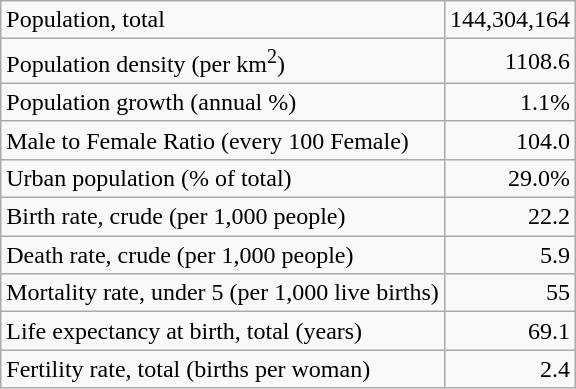<table class="wikitable">
<tr>
<td>Population, total</td>
<td style="text-align: right;">144,304,164</td>
</tr>
<tr>
<td>Population density (per km<sup>2</sup>)</td>
<td style="text-align: right;">1108.6</td>
</tr>
<tr>
<td>Population growth (annual %)</td>
<td style="text-align: right;">1.1%</td>
</tr>
<tr>
<td>Male to Female Ratio (every 100 Female)</td>
<td style="text-align: right;">104.0</td>
</tr>
<tr>
<td>Urban population (% of total)</td>
<td style="text-align: right;">29.0%</td>
</tr>
<tr>
<td>Birth rate, crude (per 1,000 people)</td>
<td style="text-align: right;">22.2</td>
</tr>
<tr>
<td>Death rate, crude (per 1,000 people)</td>
<td style="text-align: right;">5.9</td>
</tr>
<tr>
<td>Mortality rate, under 5 (per 1,000 live births)</td>
<td style="text-align: right;">55</td>
</tr>
<tr>
<td>Life expectancy at birth, total (years)</td>
<td style="text-align: right;">69.1</td>
</tr>
<tr>
<td>Fertility rate, total (births per woman)</td>
<td style="text-align: right;">2.4</td>
</tr>
</table>
